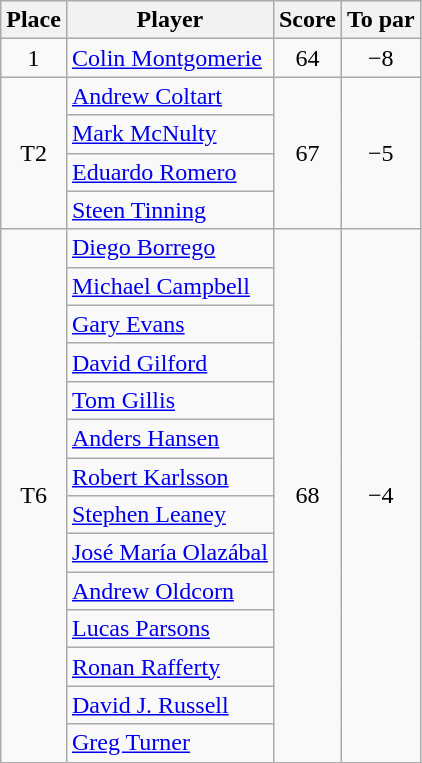<table class="wikitable">
<tr>
<th>Place</th>
<th>Player</th>
<th>Score</th>
<th>To par</th>
</tr>
<tr>
<td align=center>1</td>
<td> <a href='#'>Colin Montgomerie</a></td>
<td align=center>64</td>
<td align=center>−8</td>
</tr>
<tr>
<td rowspan="4" align=center>T2</td>
<td> <a href='#'>Andrew Coltart</a></td>
<td rowspan="4" align=center>67</td>
<td rowspan="4" align=center>−5</td>
</tr>
<tr>
<td> <a href='#'>Mark McNulty</a></td>
</tr>
<tr>
<td> <a href='#'>Eduardo Romero</a></td>
</tr>
<tr>
<td> <a href='#'>Steen Tinning</a></td>
</tr>
<tr>
<td rowspan="14" align=center>T6</td>
<td> <a href='#'>Diego Borrego</a></td>
<td rowspan="14" align=center>68</td>
<td rowspan="14" align=center>−4</td>
</tr>
<tr>
<td> <a href='#'>Michael Campbell</a></td>
</tr>
<tr>
<td> <a href='#'>Gary Evans</a></td>
</tr>
<tr>
<td> <a href='#'>David Gilford</a></td>
</tr>
<tr>
<td> <a href='#'>Tom Gillis</a></td>
</tr>
<tr>
<td> <a href='#'>Anders Hansen</a></td>
</tr>
<tr>
<td> <a href='#'>Robert Karlsson</a></td>
</tr>
<tr>
<td> <a href='#'>Stephen Leaney</a></td>
</tr>
<tr>
<td> <a href='#'>José María Olazábal</a></td>
</tr>
<tr>
<td> <a href='#'>Andrew Oldcorn</a></td>
</tr>
<tr>
<td> <a href='#'>Lucas Parsons</a></td>
</tr>
<tr>
<td> <a href='#'>Ronan Rafferty</a></td>
</tr>
<tr>
<td> <a href='#'>David J. Russell</a></td>
</tr>
<tr>
<td> <a href='#'>Greg Turner</a></td>
</tr>
</table>
